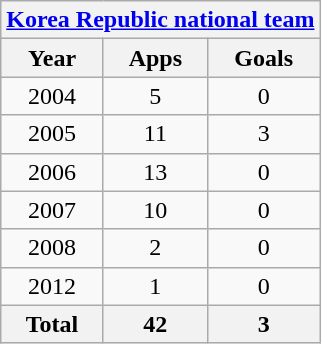<table class="wikitable" style="text-align:center">
<tr>
<th colspan=3><a href='#'>Korea Republic national team</a></th>
</tr>
<tr>
<th>Year</th>
<th>Apps</th>
<th>Goals</th>
</tr>
<tr>
<td>2004</td>
<td>5</td>
<td>0</td>
</tr>
<tr>
<td>2005</td>
<td>11</td>
<td>3</td>
</tr>
<tr>
<td>2006</td>
<td>13</td>
<td>0</td>
</tr>
<tr>
<td>2007</td>
<td>10</td>
<td>0</td>
</tr>
<tr>
<td>2008</td>
<td>2</td>
<td>0</td>
</tr>
<tr>
<td>2012</td>
<td>1</td>
<td>0</td>
</tr>
<tr>
<th>Total</th>
<th>42</th>
<th>3</th>
</tr>
</table>
